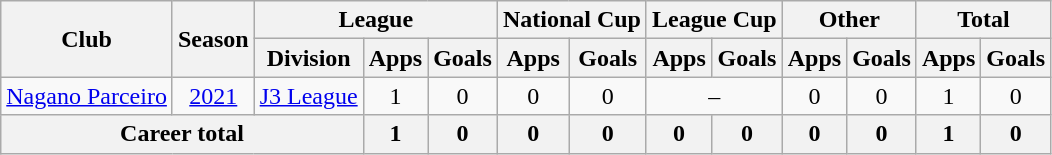<table class="wikitable" style="text-align: center">
<tr>
<th rowspan="2">Club</th>
<th rowspan="2">Season</th>
<th colspan="3">League</th>
<th colspan="2">National Cup</th>
<th colspan="2">League Cup</th>
<th colspan="2">Other</th>
<th colspan="2">Total</th>
</tr>
<tr>
<th>Division</th>
<th>Apps</th>
<th>Goals</th>
<th>Apps</th>
<th>Goals</th>
<th>Apps</th>
<th>Goals</th>
<th>Apps</th>
<th>Goals</th>
<th>Apps</th>
<th>Goals</th>
</tr>
<tr>
<td><a href='#'>Nagano Parceiro</a></td>
<td><a href='#'>2021</a></td>
<td><a href='#'>J3 League</a></td>
<td>1</td>
<td>0</td>
<td>0</td>
<td>0</td>
<td colspan="2">–</td>
<td>0</td>
<td>0</td>
<td>1</td>
<td>0</td>
</tr>
<tr>
<th colspan=3>Career total</th>
<th>1</th>
<th>0</th>
<th>0</th>
<th>0</th>
<th>0</th>
<th>0</th>
<th>0</th>
<th>0</th>
<th>1</th>
<th>0</th>
</tr>
</table>
